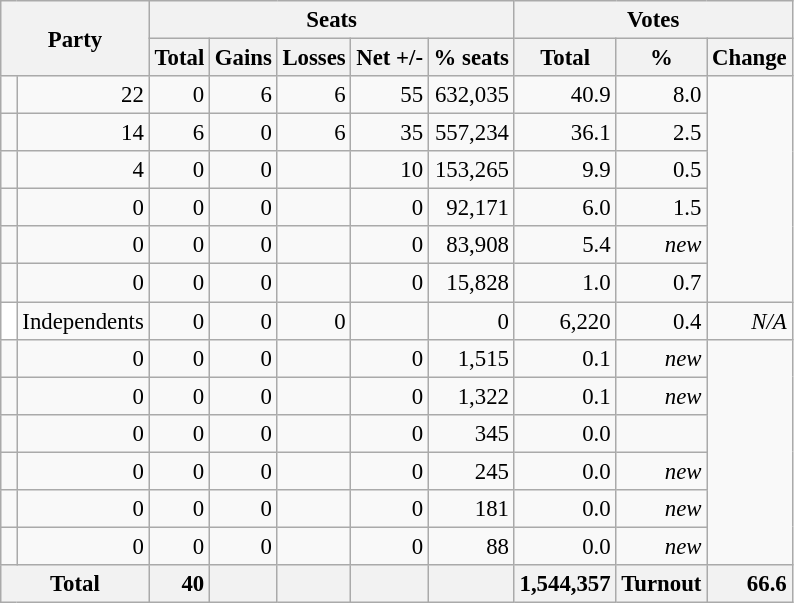<table class="wikitable" style="text-align:right; font-size:95%;">
<tr>
<th colspan="2" rowspan="2">Party</th>
<th colspan="5">Seats</th>
<th colspan="3">Votes</th>
</tr>
<tr>
<th>Total</th>
<th>Gains</th>
<th>Losses</th>
<th>Net +/-</th>
<th>% seats</th>
<th>Total</th>
<th>%</th>
<th>Change</th>
</tr>
<tr>
<td></td>
<td>22</td>
<td>0</td>
<td>6</td>
<td> 6</td>
<td>55</td>
<td>632,035</td>
<td>40.9</td>
<td> 8.0</td>
</tr>
<tr>
<td></td>
<td>14</td>
<td>6</td>
<td>0</td>
<td> 6</td>
<td>35</td>
<td>557,234</td>
<td>36.1</td>
<td> 2.5</td>
</tr>
<tr>
<td></td>
<td>4</td>
<td>0</td>
<td>0</td>
<td></td>
<td>10</td>
<td>153,265</td>
<td>9.9</td>
<td> 0.5</td>
</tr>
<tr>
<td></td>
<td>0</td>
<td>0</td>
<td>0</td>
<td></td>
<td>0</td>
<td>92,171</td>
<td>6.0</td>
<td> 1.5</td>
</tr>
<tr>
<td></td>
<td>0</td>
<td>0</td>
<td>0</td>
<td></td>
<td>0</td>
<td>83,908</td>
<td>5.4</td>
<td><em>new</em></td>
</tr>
<tr>
<td></td>
<td>0</td>
<td>0</td>
<td>0</td>
<td></td>
<td>0</td>
<td>15,828</td>
<td>1.0</td>
<td> 0.7</td>
</tr>
<tr>
<td style="color:inherit;background:white;"> </td>
<td align=left>Independents</td>
<td>0</td>
<td>0</td>
<td>0</td>
<td></td>
<td>0</td>
<td>6,220</td>
<td>0.4</td>
<td><em>N/A</em></td>
</tr>
<tr>
<td></td>
<td>0</td>
<td>0</td>
<td>0</td>
<td></td>
<td>0</td>
<td>1,515</td>
<td>0.1</td>
<td><em>new</em></td>
</tr>
<tr>
<td></td>
<td>0</td>
<td>0</td>
<td>0</td>
<td></td>
<td>0</td>
<td>1,322</td>
<td>0.1</td>
<td><em>new</em></td>
</tr>
<tr>
<td></td>
<td>0</td>
<td>0</td>
<td>0</td>
<td></td>
<td>0</td>
<td>345</td>
<td>0.0</td>
<td></td>
</tr>
<tr>
<td></td>
<td>0</td>
<td>0</td>
<td>0</td>
<td></td>
<td>0</td>
<td>245</td>
<td>0.0</td>
<td><em>new</em></td>
</tr>
<tr>
<td></td>
<td>0</td>
<td>0</td>
<td>0</td>
<td></td>
<td>0</td>
<td>181</td>
<td>0.0</td>
<td><em>new</em></td>
</tr>
<tr>
<td></td>
<td>0</td>
<td>0</td>
<td>0</td>
<td></td>
<td>0</td>
<td>88</td>
<td>0.0</td>
<td><em>new</em></td>
</tr>
<tr>
<th colspan="2">Total</th>
<th style="text-align: right;">40</th>
<th style="text-align: right;"></th>
<th style="text-align: right;"></th>
<th></th>
<th></th>
<th style="text-align: right;">1,544,357</th>
<th>Turnout</th>
<th style="text-align: right;">66.6</th>
</tr>
</table>
